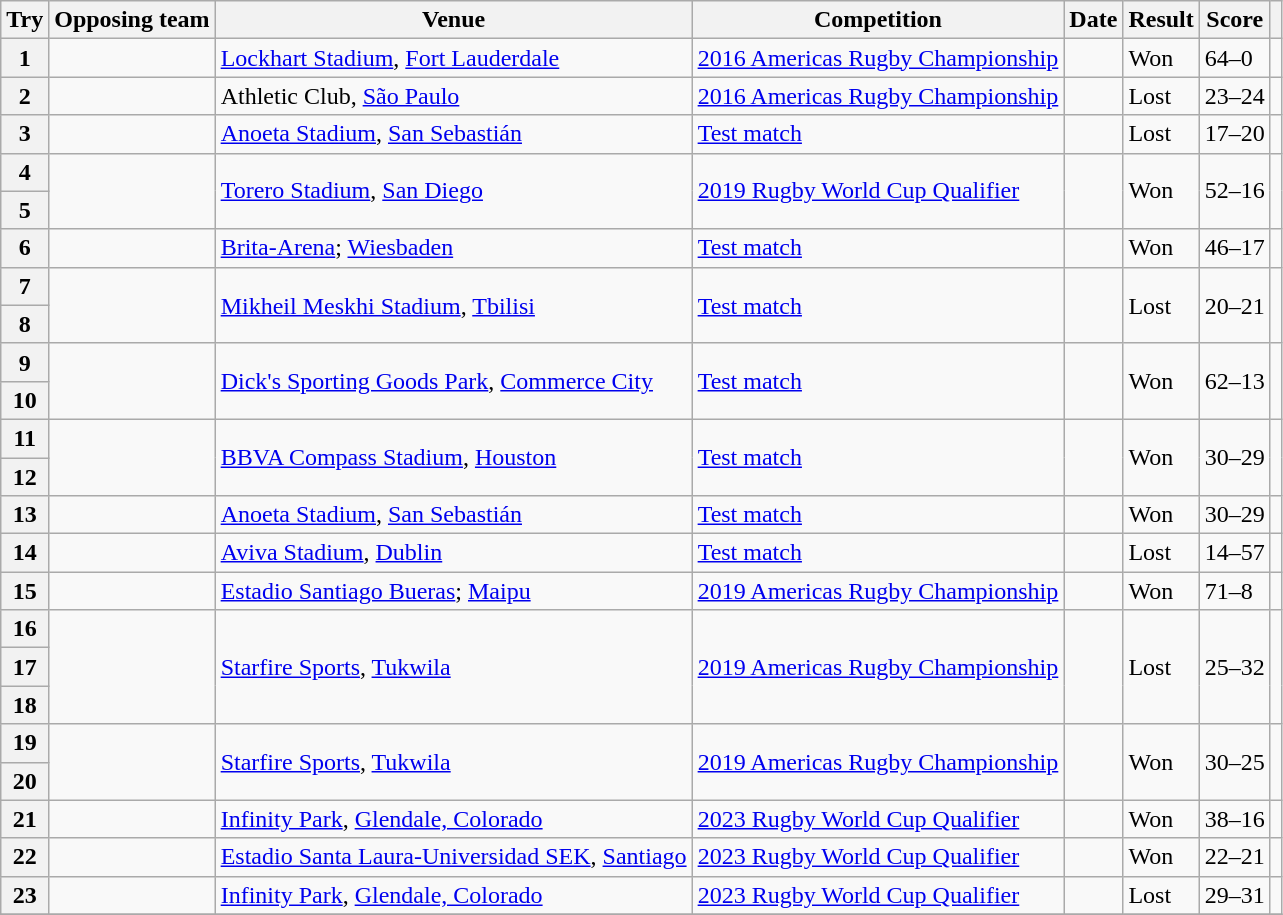<table class="wikitable sortable">
<tr>
<th scope=col>Try</th>
<th scope=col>Opposing team</th>
<th scope=col>Venue</th>
<th scope=col>Competition</th>
<th scope=col>Date</th>
<th scope=col>Result</th>
<th scope=col>Score</th>
<th scope=col class=unsortable></th>
</tr>
<tr>
<th scope=row>1</th>
<td></td>
<td><a href='#'>Lockhart Stadium</a>, <a href='#'>Fort Lauderdale</a></td>
<td><a href='#'>2016 Americas Rugby Championship</a></td>
<td></td>
<td>Won</td>
<td>64–0</td>
<td></td>
</tr>
<tr>
<th scope=row>2</th>
<td></td>
<td>Athletic Club, <a href='#'>São Paulo</a></td>
<td><a href='#'>2016 Americas Rugby Championship</a></td>
<td></td>
<td>Lost</td>
<td>23–24</td>
<td></td>
</tr>
<tr>
<th scope=row>3</th>
<td></td>
<td><a href='#'>Anoeta Stadium</a>, <a href='#'>San Sebastián</a></td>
<td><a href='#'>Test match</a></td>
<td></td>
<td>Lost</td>
<td>17–20</td>
<td></td>
</tr>
<tr>
<th scope=row>4</th>
<td rowspan=2></td>
<td rowspan=2><a href='#'>Torero Stadium</a>, <a href='#'>San Diego</a></td>
<td rowspan=2><a href='#'>2019 Rugby World Cup Qualifier</a></td>
<td rowspan=2></td>
<td rowspan=2>Won</td>
<td rowspan=2>52–16</td>
<td rowspan=2></td>
</tr>
<tr>
<th scope=row>5</th>
</tr>
<tr>
<th scope=row>6</th>
<td></td>
<td><a href='#'>Brita-Arena</a>; <a href='#'>Wiesbaden</a></td>
<td><a href='#'>Test match</a></td>
<td></td>
<td>Won</td>
<td>46–17</td>
<td></td>
</tr>
<tr>
<th scope=row>7</th>
<td rowspan=2></td>
<td rowspan=2><a href='#'>Mikheil Meskhi Stadium</a>, <a href='#'>Tbilisi</a></td>
<td rowspan=2><a href='#'>Test match</a></td>
<td rowspan=2></td>
<td rowspan=2>Lost</td>
<td rowspan=2>20–21</td>
<td rowspan=2></td>
</tr>
<tr>
<th scope=row>8</th>
</tr>
<tr>
<th scope=row>9</th>
<td rowspan=2></td>
<td rowspan=2><a href='#'>Dick's Sporting Goods Park</a>, <a href='#'>Commerce City</a></td>
<td rowspan=2><a href='#'>Test match</a></td>
<td rowspan=2></td>
<td rowspan=2>Won</td>
<td rowspan=2>62–13</td>
<td rowspan=2></td>
</tr>
<tr>
<th scope=row>10</th>
</tr>
<tr>
<th scope=row>11</th>
<td rowspan=2></td>
<td rowspan=2><a href='#'>BBVA Compass Stadium</a>, <a href='#'>Houston</a></td>
<td rowspan=2><a href='#'>Test match</a></td>
<td rowspan=2></td>
<td rowspan=2>Won</td>
<td rowspan=2>30–29</td>
<td rowspan=2></td>
</tr>
<tr>
<th scope=row>12</th>
</tr>
<tr>
<th scope=row>13</th>
<td></td>
<td><a href='#'>Anoeta Stadium</a>, <a href='#'>San Sebastián</a></td>
<td><a href='#'>Test match</a></td>
<td></td>
<td>Won</td>
<td>30–29</td>
<td></td>
</tr>
<tr>
<th scope=row>14</th>
<td></td>
<td><a href='#'>Aviva Stadium</a>, <a href='#'>Dublin</a></td>
<td><a href='#'>Test match</a></td>
<td></td>
<td>Lost</td>
<td>14–57</td>
<td></td>
</tr>
<tr>
<th scope=row>15</th>
<td></td>
<td><a href='#'>Estadio Santiago Bueras</a>; <a href='#'>Maipu</a></td>
<td><a href='#'>2019 Americas Rugby Championship</a></td>
<td></td>
<td>Won</td>
<td>71–8</td>
<td></td>
</tr>
<tr>
<th scope=row>16</th>
<td rowspan=3></td>
<td rowspan=3><a href='#'>Starfire Sports</a>, <a href='#'>Tukwila</a></td>
<td rowspan=3><a href='#'>2019 Americas Rugby Championship</a></td>
<td rowspan=3></td>
<td rowspan=3>Lost</td>
<td rowspan=3>25–32</td>
<td rowspan=3></td>
</tr>
<tr>
<th scope=row>17</th>
</tr>
<tr>
<th scope=row>18</th>
</tr>
<tr>
<th scope=row>19</th>
<td rowspan=2></td>
<td rowspan=2><a href='#'>Starfire Sports</a>, <a href='#'>Tukwila</a></td>
<td rowspan=2><a href='#'>2019 Americas Rugby Championship</a></td>
<td rowspan=2></td>
<td rowspan=2>Won</td>
<td rowspan=2>30–25</td>
<td rowspan=2></td>
</tr>
<tr>
<th scope=row>20</th>
</tr>
<tr>
<th scope=row>21</th>
<td></td>
<td><a href='#'>Infinity Park</a>, <a href='#'>Glendale, Colorado</a></td>
<td><a href='#'>2023 Rugby World Cup Qualifier</a></td>
<td></td>
<td>Won</td>
<td>38–16</td>
<td></td>
</tr>
<tr>
<th scope=row>22</th>
<td></td>
<td><a href='#'>Estadio Santa Laura-Universidad SEK</a>, <a href='#'>Santiago</a></td>
<td><a href='#'>2023 Rugby World Cup Qualifier</a></td>
<td></td>
<td>Won</td>
<td>22–21</td>
<td></td>
</tr>
<tr>
<th scope=row>23</th>
<td></td>
<td><a href='#'>Infinity Park</a>, <a href='#'>Glendale, Colorado</a></td>
<td><a href='#'>2023 Rugby World Cup Qualifier</a></td>
<td></td>
<td>Lost</td>
<td>29–31</td>
<td></td>
</tr>
<tr>
<td colspan=8 style="display:none;"></td>
</tr>
</table>
